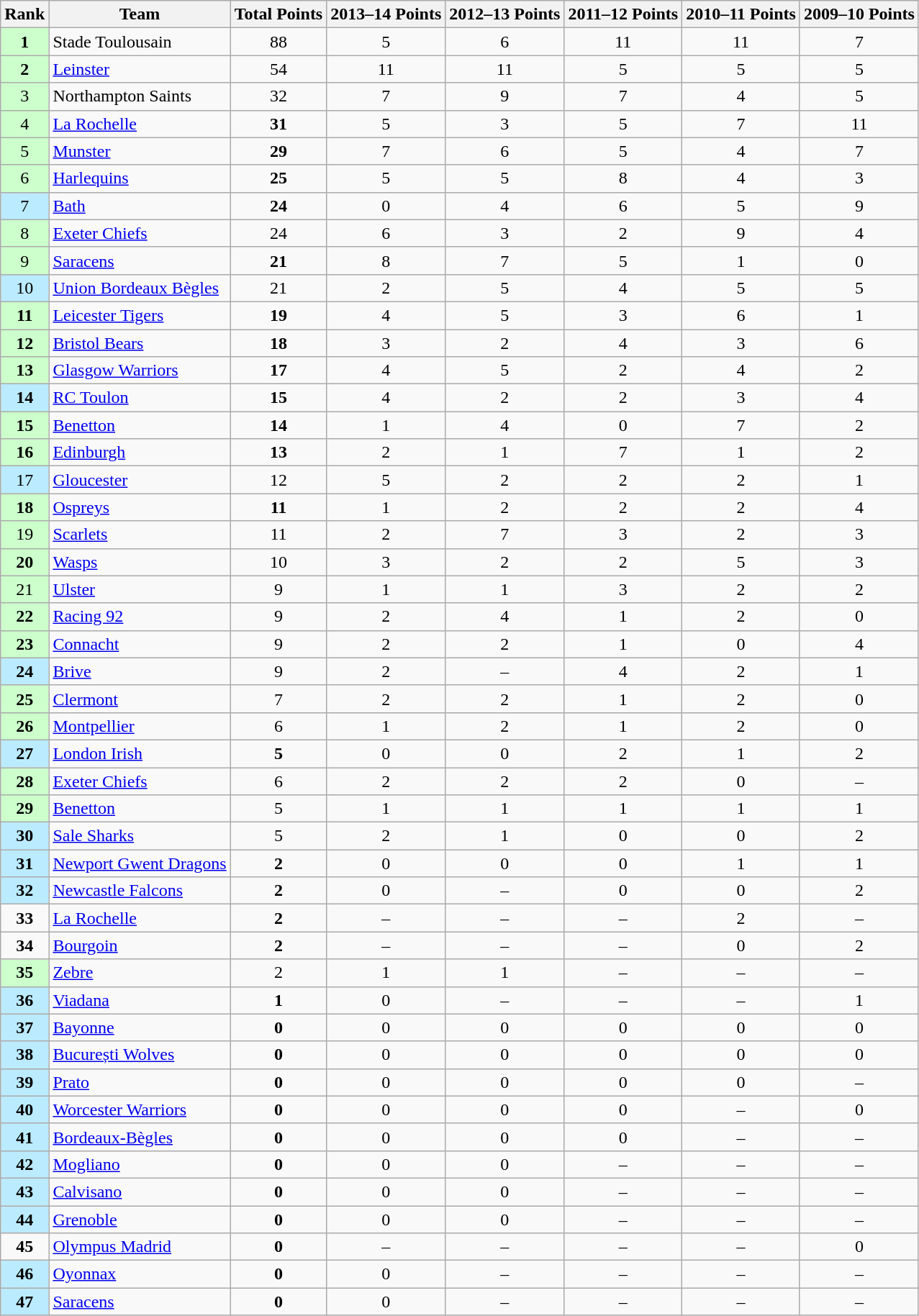<table border=0 cellpadding=0 cellspacing=0>
<tr>
<td valign="top"><br><table class="wikitable sortable" style="text-align: center">
<tr>
<th>Rank</th>
<th>Team</th>
<th>Total Points</th>
<th>2013–14 Points</th>
<th>2012–13 Points</th>
<th>2011–12 Points</th>
<th>2010–11 Points</th>
<th>2009–10 Points</th>
</tr>
<tr>
<td bgcolor="#ccffcc"><strong>1</strong></td>
<td align=left> Stade Toulousain</td>
<td>88</td>
<td>5</td>
<td>6</td>
<td>11</td>
<td>11</td>
<td>7</td>
</tr>
<tr>
<td bgcolor="#ccffcc"><strong>2</strong></td>
<td align=left> <a href='#'>Leinster</a></td>
<td>54</td>
<td>11</td>
<td>11</td>
<td>5</td>
<td>5</td>
<td>5</td>
</tr>
<tr>
<td bgcolor="#ccffcc">3</td>
<td align="left"> Northampton Saints</td>
<td>32</td>
<td>7</td>
<td>9</td>
<td>7</td>
<td>4</td>
<td>5</td>
</tr>
<tr>
<td bgcolor="#ccffcc">4</td>
<td align="left"> <a href='#'>La Rochelle</a></td>
<td><strong>31</strong></td>
<td>5</td>
<td>3</td>
<td>5</td>
<td>7</td>
<td>11</td>
</tr>
<tr>
<td bgcolor="#ccffcc">5</td>
<td align="left"> <a href='#'>Munster</a></td>
<td><strong>29</strong></td>
<td>7</td>
<td>6</td>
<td>5</td>
<td>4</td>
<td>7</td>
</tr>
<tr>
<td bgcolor="#ccffcc">6</td>
<td align="left"> <a href='#'>Harlequins</a></td>
<td><strong>25</strong></td>
<td>5</td>
<td>5</td>
<td>8</td>
<td>4</td>
<td>3</td>
</tr>
<tr>
<td bgcolor="#bbebff">7</td>
<td align="left"> <a href='#'>Bath</a></td>
<td><strong>24</strong></td>
<td>0</td>
<td>4</td>
<td>6</td>
<td>5</td>
<td>9</td>
</tr>
<tr>
<td bgcolor="#ccffcc">8</td>
<td align="left"> <a href='#'>Exeter Chiefs</a></td>
<td>24</td>
<td>6</td>
<td>3</td>
<td>2</td>
<td>9</td>
<td>4</td>
</tr>
<tr>
<td bgcolor="#ccffcc">9</td>
<td align="left"> <a href='#'>Saracens</a></td>
<td><strong>21</strong></td>
<td>8</td>
<td>7</td>
<td>5</td>
<td>1</td>
<td>0</td>
</tr>
<tr>
<td bgcolor="#bbebff">10</td>
<td align="left"> <a href='#'>Union Bordeaux Bègles</a></td>
<td>21</td>
<td>2</td>
<td>5</td>
<td>4</td>
<td>5</td>
<td>5</td>
</tr>
<tr>
<td bgcolor="#ccffcc"><strong>11</strong></td>
<td align="left"> <a href='#'>Leicester Tigers</a></td>
<td><strong>19</strong></td>
<td>4</td>
<td>5</td>
<td>3</td>
<td>6</td>
<td>1</td>
</tr>
<tr>
<td bgcolor="#ccffcc"><strong>12</strong></td>
<td align="left"> <a href='#'>Bristol Bears</a></td>
<td><strong>18</strong></td>
<td>3</td>
<td>2</td>
<td>4</td>
<td>3</td>
<td>6</td>
</tr>
<tr>
<td bgcolor="#ccffcc"><strong>13</strong></td>
<td align=left> <a href='#'>Glasgow Warriors</a></td>
<td><strong>17</strong></td>
<td>4</td>
<td>5</td>
<td>2</td>
<td>4</td>
<td>2</td>
</tr>
<tr>
<td bgcolor="#bbebff"><strong>14</strong></td>
<td align="left"> <a href='#'>RC Toulon</a></td>
<td><strong>15</strong></td>
<td>4</td>
<td>2</td>
<td>2</td>
<td>3</td>
<td>4</td>
</tr>
<tr>
<td bgcolor="#ccffcc"><strong>15</strong></td>
<td align="left"> <a href='#'>Benetton</a></td>
<td><strong>14</strong></td>
<td>1</td>
<td>4</td>
<td>0</td>
<td>7</td>
<td>2</td>
</tr>
<tr>
<td bgcolor="#ccffcc"><strong>16</strong></td>
<td align="left"> <a href='#'>Edinburgh</a></td>
<td><strong>13</strong></td>
<td>2</td>
<td>1</td>
<td>7</td>
<td>1</td>
<td>2</td>
</tr>
<tr>
<td bgcolor="#bbebff">17</td>
<td align="left"> <a href='#'>Gloucester</a></td>
<td>12</td>
<td>5</td>
<td>2</td>
<td>2</td>
<td>2</td>
<td>1</td>
</tr>
<tr>
<td bgcolor="#ccffcc"><strong>18</strong></td>
<td align="left"> <a href='#'>Ospreys</a></td>
<td><strong>11</strong></td>
<td>1</td>
<td>2</td>
<td>2</td>
<td>2</td>
<td>4</td>
</tr>
<tr>
<td bgcolor="#ccffcc">19</td>
<td align="left"> <a href='#'>Scarlets</a></td>
<td>11</td>
<td>2</td>
<td>7</td>
<td>3</td>
<td>2</td>
<td>3</td>
</tr>
<tr>
<td bgcolor="#ccffcc"><strong>20</strong></td>
<td align="left"> <a href='#'>Wasps</a></td>
<td>10</td>
<td>3</td>
<td>2</td>
<td>2</td>
<td>5</td>
<td>3</td>
</tr>
<tr>
<td bgcolor="#ccffcc">21</td>
<td align="left"> <a href='#'>Ulster</a></td>
<td>9</td>
<td>1</td>
<td>1</td>
<td>3</td>
<td>2</td>
<td>2</td>
</tr>
<tr>
<td bgcolor="#ccffcc"><strong>22</strong></td>
<td align="left"> <a href='#'>Racing 92</a></td>
<td>9</td>
<td>2</td>
<td>4</td>
<td>1</td>
<td>2</td>
<td>0</td>
</tr>
<tr>
<td bgcolor="#ccffcc"><strong>23</strong></td>
<td align="left"> <a href='#'>Connacht</a></td>
<td>9</td>
<td>2</td>
<td>2</td>
<td>1</td>
<td>0</td>
<td>4</td>
</tr>
<tr>
<td bgcolor="#bbebff"><strong>24</strong></td>
<td align=left> <a href='#'>Brive</a></td>
<td>9</td>
<td>2</td>
<td>–</td>
<td>4</td>
<td>2</td>
<td>1</td>
</tr>
<tr>
<td bgcolor="#ccffcc"><strong>25</strong></td>
<td align=left> <a href='#'>Clermont</a></td>
<td>7</td>
<td>2</td>
<td>2</td>
<td>1</td>
<td>2</td>
<td>0</td>
</tr>
<tr>
<td bgcolor="#ccffcc"><strong>26</strong></td>
<td align=left> <a href='#'>Montpellier</a></td>
<td>6</td>
<td>1</td>
<td>2</td>
<td>1</td>
<td>2</td>
<td>0</td>
</tr>
<tr>
<td bgcolor="#bbebff"><strong>27</strong></td>
<td align=left> <a href='#'>London Irish</a></td>
<td><strong>5</strong></td>
<td>0</td>
<td>0</td>
<td>2</td>
<td>1</td>
<td>2</td>
</tr>
<tr>
<td bgcolor="#ccffcc"><strong>28</strong></td>
<td align=left> <a href='#'>Exeter Chiefs</a></td>
<td>6</td>
<td>2</td>
<td>2</td>
<td>2</td>
<td>0</td>
<td>–</td>
</tr>
<tr>
<td bgcolor="#ccffcc"><strong>29</strong></td>
<td align=left> <a href='#'>Benetton</a></td>
<td>5</td>
<td>1</td>
<td>1</td>
<td>1</td>
<td>1</td>
<td>1</td>
</tr>
<tr>
<td bgcolor="#bbebff"><strong>30</strong></td>
<td align=left> <a href='#'>Sale Sharks</a></td>
<td>5</td>
<td>2</td>
<td>1</td>
<td>0</td>
<td>0</td>
<td>2</td>
</tr>
<tr>
<td bgcolor="#bbebff"><strong>31</strong></td>
<td style=white-space:nowrap> <a href='#'>Newport Gwent Dragons</a></td>
<td><strong>2</strong></td>
<td>0</td>
<td>0</td>
<td>0</td>
<td>1</td>
<td>1</td>
</tr>
<tr>
<td bgcolor="#bbebff"><strong>32</strong></td>
<td align=left> <a href='#'>Newcastle Falcons</a></td>
<td><strong>2</strong></td>
<td>0</td>
<td>–</td>
<td>0</td>
<td>0</td>
<td>2</td>
</tr>
<tr>
<td><strong>33</strong></td>
<td align=left> <a href='#'>La Rochelle</a></td>
<td><strong>2</strong></td>
<td>–</td>
<td>–</td>
<td>–</td>
<td>2</td>
<td>–</td>
</tr>
<tr>
<td><strong>34</strong></td>
<td align=left> <a href='#'>Bourgoin</a></td>
<td><strong>2</strong></td>
<td>–</td>
<td>–</td>
<td>–</td>
<td>0</td>
<td>2</td>
</tr>
<tr>
<td bgcolor="#ccffcc"><strong>35</strong></td>
<td align=left> <a href='#'>Zebre</a></td>
<td>2</td>
<td>1</td>
<td>1</td>
<td>–</td>
<td>–</td>
<td>–</td>
</tr>
<tr>
<td bgcolor="#bbebff"><strong>36</strong></td>
<td align=left> <a href='#'>Viadana</a></td>
<td><strong>1</strong></td>
<td>0</td>
<td>–</td>
<td>–</td>
<td>–</td>
<td>1</td>
</tr>
<tr>
<td bgcolor="#bbebff"><strong>37</strong></td>
<td align=left> <a href='#'>Bayonne</a></td>
<td><strong>0</strong></td>
<td>0</td>
<td>0</td>
<td>0</td>
<td>0</td>
<td>0</td>
</tr>
<tr>
<td bgcolor="#bbebff"><strong>38</strong></td>
<td align=left> <a href='#'>București Wolves</a></td>
<td><strong>0</strong></td>
<td>0</td>
<td>0</td>
<td>0</td>
<td>0</td>
<td>0</td>
</tr>
<tr>
<td bgcolor="#bbebff"><strong>39</strong></td>
<td align=left> <a href='#'>Prato</a></td>
<td><strong>0</strong></td>
<td>0</td>
<td>0</td>
<td>0</td>
<td>0</td>
<td>–</td>
</tr>
<tr>
<td bgcolor="#bbebff"><strong>40</strong></td>
<td align=left> <a href='#'>Worcester Warriors</a></td>
<td><strong>0</strong></td>
<td>0</td>
<td>0</td>
<td>0</td>
<td>–</td>
<td>0</td>
</tr>
<tr>
<td bgcolor="#bbebff"><strong>41</strong></td>
<td align=left> <a href='#'>Bordeaux-Bègles</a></td>
<td><strong>0</strong></td>
<td>0</td>
<td>0</td>
<td>0</td>
<td>–</td>
<td>–</td>
</tr>
<tr>
<td bgcolor="#bbebff"><strong>42</strong></td>
<td align=left> <a href='#'>Mogliano</a></td>
<td><strong>0</strong></td>
<td>0</td>
<td>0</td>
<td>–</td>
<td>–</td>
<td>–</td>
</tr>
<tr>
<td bgcolor="#bbebff"><strong>43</strong></td>
<td align=left> <a href='#'>Calvisano</a></td>
<td><strong>0</strong></td>
<td>0</td>
<td>0</td>
<td>–</td>
<td>–</td>
<td>–</td>
</tr>
<tr>
<td bgcolor="#bbebff"><strong>44</strong></td>
<td align=left> <a href='#'>Grenoble</a></td>
<td><strong>0</strong></td>
<td>0</td>
<td>0</td>
<td>–</td>
<td>–</td>
<td>–</td>
</tr>
<tr>
<td><strong>45</strong></td>
<td align=left> <a href='#'>Olympus Madrid</a></td>
<td><strong>0</strong></td>
<td>–</td>
<td>–</td>
<td>–</td>
<td>–</td>
<td>0</td>
</tr>
<tr>
<td bgcolor="#bbebff"><strong>46</strong></td>
<td align=left> <a href='#'>Oyonnax</a></td>
<td><strong>0</strong></td>
<td>0</td>
<td>–</td>
<td>–</td>
<td>–</td>
<td>–</td>
</tr>
<tr>
<td bgcolor="#bbebff"><strong>47</strong></td>
<td align=left> <a href='#'>Saracens</a></td>
<td><strong>0</strong></td>
<td>0</td>
<td>–</td>
<td>–</td>
<td>–</td>
<td>–</td>
</tr>
</table>
</td>
</tr>
<tr>
</tr>
</table>
